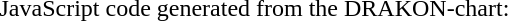<table>
<tr valign="top">
<td></td>
<td><br>JavaScript code generated from the DRAKON-chart:<br></td>
</tr>
</table>
